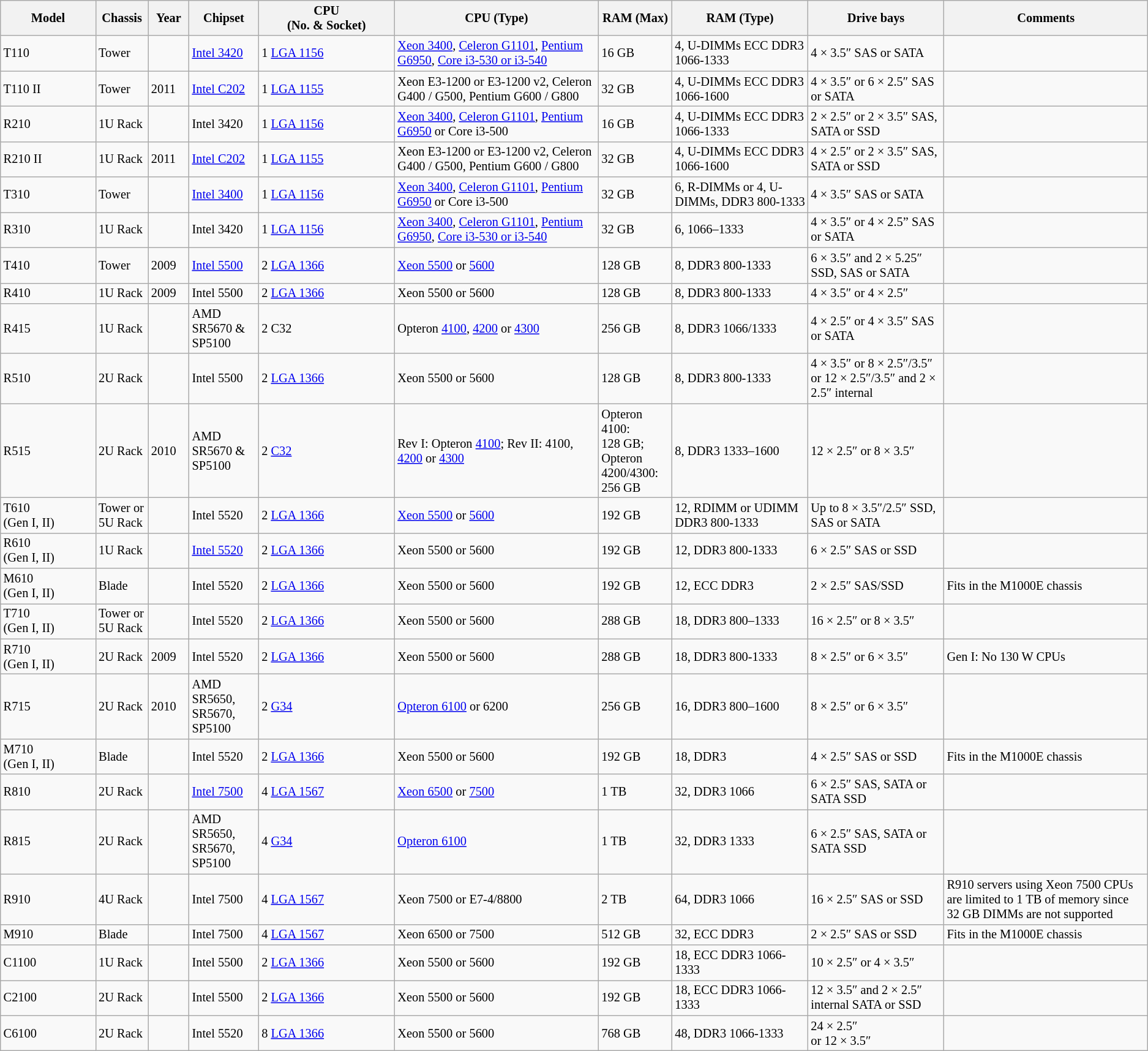<table class="wikitable collapsible" style="clear:both; font-size: 85%;">
<tr>
<th width="7%">Model</th>
<th width="3%">Chassis</th>
<th width="3%">Year</th>
<th width="5%">Chipset</th>
<th width="10%">CPU<br>(No. & Socket)</th>
<th width="15%">CPU (Type)</th>
<th width="5%">RAM (Max)</th>
<th width="10%">RAM (Type)</th>
<th width="10%">Drive bays</th>
<th width="15%">Comments</th>
</tr>
<tr>
<td>T110</td>
<td>Tower</td>
<td></td>
<td><a href='#'>Intel 3420</a></td>
<td>1 <a href='#'>LGA 1156</a></td>
<td><a href='#'>Xeon 3400</a>, <a href='#'>Celeron G1101</a>, <a href='#'>Pentium G6950</a>, <a href='#'>Core i3-530 or i3-540</a></td>
<td>16 GB</td>
<td>4, U-DIMMs ECC DDR3 1066-1333</td>
<td>4 × 3.5″ SAS or SATA</td>
<td></td>
</tr>
<tr>
<td>T110 II</td>
<td>Tower</td>
<td>2011</td>
<td><a href='#'>Intel C202</a></td>
<td>1 <a href='#'>LGA 1155</a></td>
<td>Xeon E3-1200 or E3-1200 v2, Celeron G400 / G500, Pentium G600 / G800</td>
<td>32 GB</td>
<td>4, U-DIMMs ECC DDR3 1066-1600</td>
<td>4 × 3.5″ or 6 × 2.5″ SAS or SATA</td>
<td></td>
</tr>
<tr>
<td>R210</td>
<td>1U Rack</td>
<td></td>
<td>Intel 3420</td>
<td>1 <a href='#'>LGA 1156</a></td>
<td><a href='#'>Xeon 3400</a>, <a href='#'>Celeron G1101</a>, <a href='#'>Pentium G6950</a> or Core i3-500</td>
<td>16 GB</td>
<td>4, U-DIMMs ECC DDR3 1066-1333</td>
<td>2 × 2.5″ or 2 × 3.5″ SAS, SATA or SSD</td>
<td></td>
</tr>
<tr>
<td>R210 II</td>
<td>1U Rack</td>
<td>2011</td>
<td><a href='#'>Intel C202</a></td>
<td>1 <a href='#'>LGA 1155</a></td>
<td>Xeon E3-1200 or E3-1200 v2, Celeron G400 / G500, Pentium G600 / G800</td>
<td>32 GB</td>
<td>4, U-DIMMs ECC DDR3 1066-1600</td>
<td>4 × 2.5″ or 2 × 3.5″ SAS, SATA or SSD</td>
<td></td>
</tr>
<tr>
<td>T310</td>
<td>Tower</td>
<td></td>
<td><a href='#'>Intel 3400</a></td>
<td>1 <a href='#'>LGA 1156</a></td>
<td><a href='#'>Xeon 3400</a>, <a href='#'>Celeron G1101</a>, <a href='#'>Pentium G6950</a> or Core i3-500</td>
<td>32 GB</td>
<td>6, R-DIMMs or 4, U-DIMMs, DDR3 800-1333</td>
<td>4 × 3.5″ SAS or SATA</td>
<td></td>
</tr>
<tr>
<td>R310</td>
<td>1U Rack</td>
<td></td>
<td>Intel 3420</td>
<td>1 <a href='#'>LGA 1156</a></td>
<td><a href='#'>Xeon 3400</a>, <a href='#'>Celeron G1101</a>, <a href='#'>Pentium G6950</a>, <a href='#'>Core i3-530 or i3-540</a></td>
<td>32 GB</td>
<td>6, 1066–1333</td>
<td>4 × 3.5″ or 4 × 2.5” SAS or SATA</td>
<td></td>
</tr>
<tr>
<td>T410</td>
<td>Tower</td>
<td>2009</td>
<td><a href='#'>Intel 5500</a></td>
<td>2 <a href='#'>LGA 1366</a></td>
<td><a href='#'>Xeon 5500</a> or <a href='#'>5600</a></td>
<td>128 GB</td>
<td>8, DDR3 800-1333</td>
<td>6 × 3.5″ and 2 × 5.25″ SSD, SAS or SATA</td>
<td></td>
</tr>
<tr>
<td>R410</td>
<td>1U Rack</td>
<td>2009</td>
<td>Intel 5500</td>
<td>2 <a href='#'>LGA 1366</a></td>
<td>Xeon 5500 or 5600</td>
<td>128 GB</td>
<td>8, DDR3 800-1333</td>
<td>4 × 3.5″ or 4 × 2.5″</td>
<td></td>
</tr>
<tr>
<td>R415</td>
<td>1U Rack</td>
<td></td>
<td>AMD SR5670 & SP5100</td>
<td>2 C32</td>
<td>Opteron <a href='#'>4100</a>, <a href='#'>4200</a> or <a href='#'>4300</a></td>
<td>256 GB</td>
<td>8, DDR3 1066/1333</td>
<td>4 × 2.5″ or 4 × 3.5″ SAS or SATA</td>
<td></td>
</tr>
<tr>
<td>R510</td>
<td>2U Rack</td>
<td></td>
<td>Intel 5500</td>
<td>2 <a href='#'>LGA 1366</a></td>
<td>Xeon 5500 or 5600</td>
<td>128 GB</td>
<td>8, DDR3 800-1333</td>
<td>4 × 3.5″ or 8 × 2.5″/3.5″ or 12 × 2.5″/3.5″ and 2 × 2.5″ internal</td>
<td></td>
</tr>
<tr>
<td>R515</td>
<td>2U Rack</td>
<td>2010</td>
<td>AMD SR5670 & SP5100</td>
<td>2 <a href='#'>C32</a></td>
<td>Rev I: Opteron <a href='#'>4100</a>; Rev II: 4100, <a href='#'>4200</a> or <a href='#'>4300</a></td>
<td>Opteron 4100: 128 GB; Opteron 4200/4300: 256 GB</td>
<td>8, DDR3 1333–1600</td>
<td>12 × 2.5″ or 8 × 3.5″</td>
<td></td>
</tr>
<tr>
<td>T610 <br>(Gen I, II) </td>
<td>Tower or 5U Rack</td>
<td></td>
<td>Intel 5520</td>
<td>2 <a href='#'>LGA 1366</a></td>
<td><a href='#'>Xeon 5500</a> or <a href='#'>5600</a></td>
<td>192 GB</td>
<td>12, RDIMM or UDIMM DDR3 800-1333</td>
<td>Up to 8 × 3.5″/2.5″ SSD, SAS or SATA</td>
<td></td>
</tr>
<tr>
<td>R610 <br>(Gen I, II) </td>
<td>1U Rack</td>
<td></td>
<td><a href='#'>Intel 5520</a></td>
<td>2 <a href='#'>LGA 1366</a></td>
<td>Xeon 5500 or 5600</td>
<td>192 GB</td>
<td>12, DDR3 800-1333</td>
<td>6 × 2.5″ SAS or SSD</td>
<td></td>
</tr>
<tr>
<td>M610 <br>(Gen I, II) </td>
<td>Blade</td>
<td></td>
<td>Intel 5520</td>
<td>2 <a href='#'>LGA 1366</a></td>
<td>Xeon 5500 or 5600</td>
<td>192 GB</td>
<td>12, ECC DDR3</td>
<td>2 × 2.5″ SAS/SSD</td>
<td>Fits in the M1000E chassis</td>
</tr>
<tr>
<td>T710 <br>(Gen I, II) </td>
<td>Tower or 5U Rack</td>
<td></td>
<td>Intel 5520</td>
<td>2 <a href='#'>LGA 1366</a></td>
<td>Xeon 5500 or 5600</td>
<td>288 GB</td>
<td>18, DDR3 800–1333</td>
<td>16 × 2.5″ or 8 × 3.5″</td>
<td></td>
</tr>
<tr>
<td>R710 <br>(Gen I, II) </td>
<td>2U Rack</td>
<td>2009</td>
<td>Intel 5520</td>
<td>2 <a href='#'>LGA 1366</a></td>
<td>Xeon 5500 or 5600</td>
<td>288 GB</td>
<td>18, DDR3 800-1333</td>
<td>8 × 2.5″ or 6 × 3.5″</td>
<td>Gen I: No 130 W CPUs</td>
</tr>
<tr>
<td>R715</td>
<td>2U Rack</td>
<td>2010</td>
<td>AMD SR5650, SR5670, SP5100</td>
<td>2 <a href='#'>G34</a></td>
<td><a href='#'>Opteron 6100</a> or 6200</td>
<td>256 GB</td>
<td>16, DDR3 800–1600</td>
<td>8 × 2.5″ or 6 × 3.5″</td>
<td></td>
</tr>
<tr>
<td>M710 <br>(Gen I, II) </td>
<td>Blade</td>
<td></td>
<td>Intel 5520</td>
<td>2 <a href='#'>LGA 1366</a></td>
<td>Xeon 5500 or 5600</td>
<td>192 GB</td>
<td>18, DDR3</td>
<td>4 × 2.5″ SAS or SSD</td>
<td>Fits in the M1000E chassis</td>
</tr>
<tr>
<td>R810 </td>
<td>2U Rack</td>
<td></td>
<td><a href='#'>Intel 7500</a></td>
<td>4 <a href='#'>LGA 1567</a></td>
<td><a href='#'>Xeon 6500</a> or <a href='#'>7500</a></td>
<td>1 TB</td>
<td>32, DDR3 1066</td>
<td>6 × 2.5″ SAS, SATA or SATA SSD</td>
<td></td>
</tr>
<tr>
<td>R815 </td>
<td>2U Rack</td>
<td></td>
<td>AMD SR5650, SR5670, SP5100</td>
<td>4 <a href='#'>G34</a></td>
<td><a href='#'>Opteron 6100</a></td>
<td>1 TB</td>
<td>32, DDR3 1333</td>
<td>6 × 2.5″ SAS, SATA or SATA SSD</td>
<td></td>
</tr>
<tr>
<td>R910</td>
<td>4U Rack</td>
<td></td>
<td>Intel 7500</td>
<td>4 <a href='#'>LGA 1567</a></td>
<td>Xeon 7500 or E7-4/8800</td>
<td>2 TB</td>
<td>64, DDR3 1066</td>
<td>16 × 2.5″ SAS or SSD</td>
<td>R910 servers using Xeon 7500 CPUs are limited to 1 TB of memory since 32 GB DIMMs are not supported</td>
</tr>
<tr>
<td>M910</td>
<td>Blade</td>
<td></td>
<td>Intel 7500</td>
<td>4 <a href='#'>LGA 1567</a></td>
<td>Xeon 6500 or 7500</td>
<td>512 GB</td>
<td>32, ECC DDR3</td>
<td>2 × 2.5″ SAS or SSD</td>
<td>Fits in the M1000E chassis</td>
</tr>
<tr>
<td>C1100</td>
<td>1U Rack</td>
<td></td>
<td>Intel 5500</td>
<td>2 <a href='#'>LGA 1366</a></td>
<td>Xeon 5500 or 5600</td>
<td>192 GB</td>
<td>18, ECC DDR3 1066-1333</td>
<td>10 × 2.5″ or 4 × 3.5″</td>
<td></td>
</tr>
<tr>
<td>C2100</td>
<td>2U Rack</td>
<td></td>
<td>Intel 5500</td>
<td>2 <a href='#'>LGA 1366</a></td>
<td>Xeon 5500 or 5600</td>
<td>192 GB</td>
<td>18, ECC DDR3 1066-1333</td>
<td>12 × 3.5″ and 2 × 2.5″ internal SATA or SSD</td>
<td></td>
</tr>
<tr>
<td>C6100</td>
<td>2U Rack</td>
<td></td>
<td>Intel 5520</td>
<td>8 <a href='#'>LGA 1366</a></td>
<td>Xeon 5500 or 5600</td>
<td>768 GB</td>
<td>48, DDR3 1066-1333</td>
<td>24 × 2.5″ <br>or 12 × 3.5″</td>
<td></td>
</tr>
</table>
